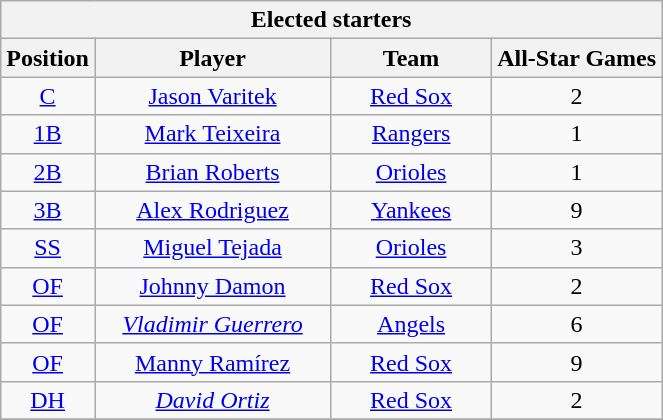<table class="wikitable" style="font-size: 100%; text-align:right;">
<tr>
<th colspan="4">Elected starters</th>
</tr>
<tr>
<th>Position</th>
<th width="150">Player</th>
<th width="100">Team</th>
<th>All-Star Games</th>
</tr>
<tr>
<td align="center"><a href='#'>C</a></td>
<td align="center"><a href='#'>Jason Varitek</a></td>
<td align="center"><a href='#'>Red Sox</a></td>
<td align="center">2</td>
</tr>
<tr>
<td align="center"><a href='#'>1B</a></td>
<td align="center"><a href='#'>Mark Teixeira</a></td>
<td align="center"><a href='#'>Rangers</a></td>
<td align="center">1</td>
</tr>
<tr>
<td align="center"><a href='#'>2B</a></td>
<td align="center"><a href='#'>Brian Roberts</a></td>
<td align="center"><a href='#'>Orioles</a></td>
<td align="center">1</td>
</tr>
<tr>
<td align="center"><a href='#'>3B</a></td>
<td align="center"><a href='#'>Alex Rodriguez</a></td>
<td align="center"><a href='#'>Yankees</a></td>
<td align="center">9</td>
</tr>
<tr>
<td align="center"><a href='#'>SS</a></td>
<td align="center"><a href='#'>Miguel Tejada</a></td>
<td align="center"><a href='#'>Orioles</a></td>
<td align="center">3</td>
</tr>
<tr>
<td align="center"><a href='#'>OF</a></td>
<td align="center"><a href='#'>Johnny Damon</a></td>
<td align="center"><a href='#'>Red Sox</a></td>
<td align="center">2</td>
</tr>
<tr>
<td align="center"><a href='#'>OF</a></td>
<td align="center"><em><a href='#'>Vladimir Guerrero</a></em></td>
<td align="center"><a href='#'>Angels</a></td>
<td align="center">6</td>
</tr>
<tr>
<td align="center"><a href='#'>OF</a></td>
<td align="center"><a href='#'>Manny Ramírez</a></td>
<td align="center"><a href='#'>Red Sox</a></td>
<td align="center">9</td>
</tr>
<tr>
<td align="center"><a href='#'>DH</a></td>
<td align="center"><em><a href='#'>David Ortiz</a></em></td>
<td align="center"><a href='#'>Red Sox</a></td>
<td align="center">2</td>
</tr>
<tr>
</tr>
</table>
